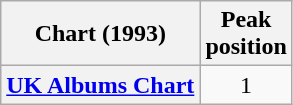<table class="wikitable plainrowheaders">
<tr>
<th>Chart (1993)</th>
<th>Peak<br>position</th>
</tr>
<tr>
<th scope="row"><a href='#'>UK Albums Chart</a></th>
<td align=center>1</td>
</tr>
</table>
